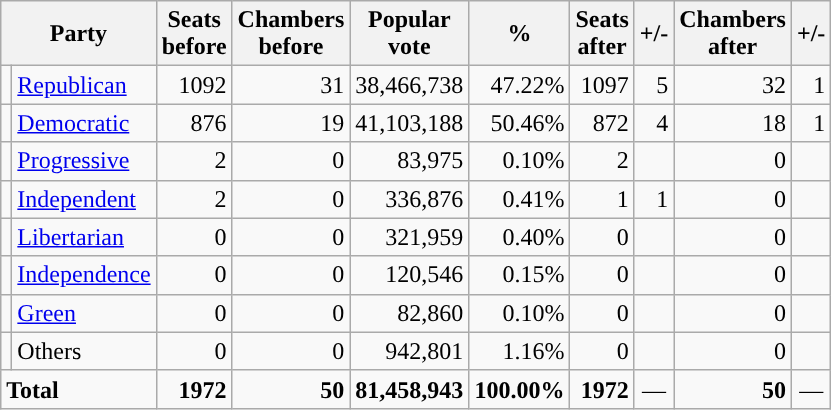<table class="wikitable">
<tr>
<th colspan="2">Party</th>
<th>Seats<br>before</th>
<th>Chambers<br>before</th>
<th>Popular<br>vote</th>
<th>%</th>
<th>Seats<br>after</th>
<th>+/-</th>
<th>Chambers<br>after</th>
<th>+/-</th>
</tr>
<tr>
<td style="background:"></td>
<td><a href='#'>Republican</a></td>
<td align="right">1092</td>
<td align="right">31</td>
<td align="right">38,466,738</td>
<td align="right">47.22%</td>
<td align="right">1097</td>
<td align="right"> 5</td>
<td align="right">32</td>
<td align="right"> 1</td>
</tr>
<tr>
<td style="background:"></td>
<td><a href='#'>Democratic</a></td>
<td align="right">876</td>
<td align="right">19</td>
<td align="right">41,103,188</td>
<td align="right">50.46%</td>
<td align="right">872</td>
<td align="right"> 4</td>
<td align="right">18</td>
<td align="right"> 1</td>
</tr>
<tr>
<td style="background:"></td>
<td><a href='#'>Progressive</a></td>
<td align="right">2</td>
<td align="right">0</td>
<td align="right">83,975</td>
<td align="right">0.10%</td>
<td align="right">2</td>
<td align="center"></td>
<td align="right">0</td>
<td align="center"></td>
</tr>
<tr>
<td style="background:"></td>
<td><a href='#'>Independent</a></td>
<td align="right">2</td>
<td align="right">0</td>
<td align="right">336,876</td>
<td align="right">0.41%</td>
<td align="right">1</td>
<td align="right"> 1</td>
<td align="right">0</td>
<td align="center"></td>
</tr>
<tr>
<td style="background:"></td>
<td><a href='#'>Libertarian</a></td>
<td align="right">0</td>
<td align="right">0</td>
<td align="right">321,959</td>
<td align="right">0.40%</td>
<td align="right">0</td>
<td align="center"></td>
<td align="right">0</td>
<td align="center"></td>
</tr>
<tr>
<td style="background:"></td>
<td><a href='#'>Independence</a></td>
<td align="right">0</td>
<td align="right">0</td>
<td align="right">120,546</td>
<td align="right">0.15%</td>
<td align="right">0</td>
<td align="center"></td>
<td align="right">0</td>
<td align="center"></td>
</tr>
<tr>
<td style="background:"></td>
<td><a href='#'>Green</a></td>
<td align="right">0</td>
<td align="right">0</td>
<td align="right">82,860</td>
<td align="right">0.10%</td>
<td align="right">0</td>
<td align="center"></td>
<td align="right">0</td>
<td align="center"></td>
</tr>
<tr>
<td></td>
<td>Others</td>
<td align="right">0</td>
<td align="right">0</td>
<td align="right">942,801</td>
<td align="right">1.16%</td>
<td align="right">0</td>
<td align="center"></td>
<td align="right">0</td>
<td align="center"></td>
</tr>
<tr>
<td colspan="2"><strong>Total</strong></td>
<td align="right"><strong>1972</strong></td>
<td align="right"><strong>50</strong></td>
<td align="right"><strong>81,458,943</strong></td>
<td align="right"><strong>100.00%</strong></td>
<td align="right"><strong>1972</strong></td>
<td align="center">—</td>
<td align="right"><strong>50</strong></td>
<td align="center">—</td>
</tr>
</table>
